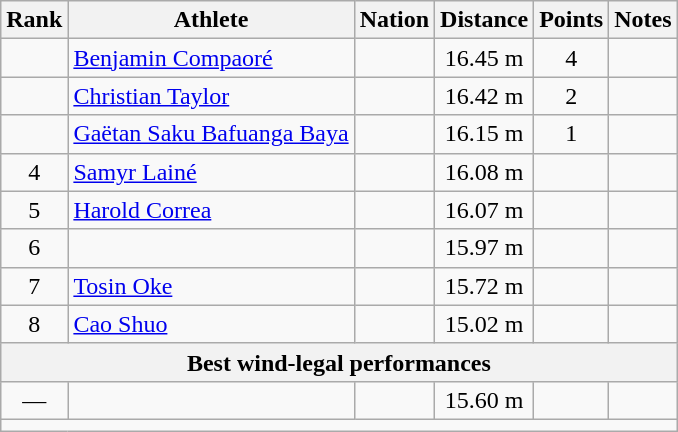<table class="wikitable mw-datatable sortable" style="text-align:center;">
<tr>
<th>Rank</th>
<th>Athlete</th>
<th>Nation</th>
<th>Distance</th>
<th>Points</th>
<th>Notes</th>
</tr>
<tr>
<td></td>
<td align=left><a href='#'>Benjamin Compaoré</a></td>
<td align=left></td>
<td>16.45 m </td>
<td>4</td>
<td></td>
</tr>
<tr>
<td></td>
<td align=left><a href='#'>Christian Taylor</a></td>
<td align=left></td>
<td>16.42 m </td>
<td>2</td>
<td></td>
</tr>
<tr>
<td></td>
<td align=left><a href='#'>Gaëtan Saku Bafuanga Baya</a></td>
<td align=left></td>
<td>16.15 m </td>
<td>1</td>
<td></td>
</tr>
<tr>
<td>4</td>
<td align=left><a href='#'>Samyr Lainé</a></td>
<td align=left></td>
<td>16.08 m </td>
<td></td>
<td></td>
</tr>
<tr>
<td>5</td>
<td align=left><a href='#'>Harold Correa</a></td>
<td align=left></td>
<td>16.07 m </td>
<td></td>
<td></td>
</tr>
<tr>
<td>6</td>
<td align=left></td>
<td align=left></td>
<td>15.97 m </td>
<td></td>
<td></td>
</tr>
<tr>
<td>7</td>
<td align=left><a href='#'>Tosin Oke</a></td>
<td align=left></td>
<td>15.72 m </td>
<td></td>
<td></td>
</tr>
<tr>
<td>8</td>
<td align=left><a href='#'>Cao Shuo</a></td>
<td align=left></td>
<td>15.02 m </td>
<td></td>
<td></td>
</tr>
<tr>
<th align=center colspan=6>Best wind-legal performances</th>
</tr>
<tr>
<td>—</td>
<td align=left></td>
<td align=left></td>
<td>15.60 m </td>
<td></td>
<td></td>
</tr>
<tr class="sortbottom">
<td colspan=6></td>
</tr>
</table>
